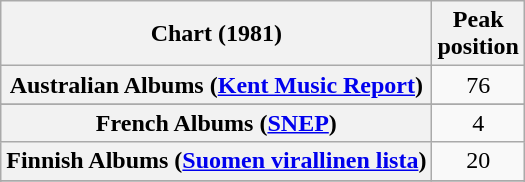<table class="wikitable sortable plainrowheaders" style="text-align:center">
<tr>
<th scope="col">Chart (1981)</th>
<th scope="col">Peak<br>position</th>
</tr>
<tr>
<th scope="row">Australian Albums (<a href='#'>Kent Music Report</a>)</th>
<td>76</td>
</tr>
<tr>
</tr>
<tr>
</tr>
<tr>
<th scope="row">French Albums (<a href='#'>SNEP</a>)</th>
<td align="center">4</td>
</tr>
<tr>
<th scope="row">Finnish Albums (<a href='#'>Suomen virallinen lista</a>)</th>
<td>20</td>
</tr>
<tr>
</tr>
<tr>
</tr>
<tr>
</tr>
<tr>
</tr>
<tr>
</tr>
<tr>
</tr>
</table>
